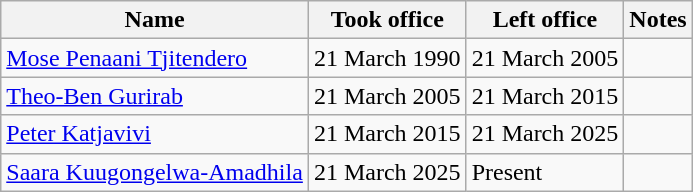<table class="wikitable">
<tr>
<th>Name</th>
<th>Took office</th>
<th>Left office</th>
<th>Notes</th>
</tr>
<tr>
<td><a href='#'>Mose Penaani Tjitendero</a></td>
<td>21 March 1990</td>
<td>21 March 2005</td>
<td></td>
</tr>
<tr>
<td><a href='#'>Theo-Ben Gurirab</a></td>
<td>21 March 2005</td>
<td>21 March 2015</td>
<td></td>
</tr>
<tr>
<td><a href='#'>Peter Katjavivi</a></td>
<td>21 March 2015</td>
<td>21 March 2025</td>
<td></td>
</tr>
<tr>
<td><a href='#'>Saara Kuugongelwa-Amadhila</a></td>
<td>21 March 2025</td>
<td>Present</td>
<td></td>
</tr>
</table>
